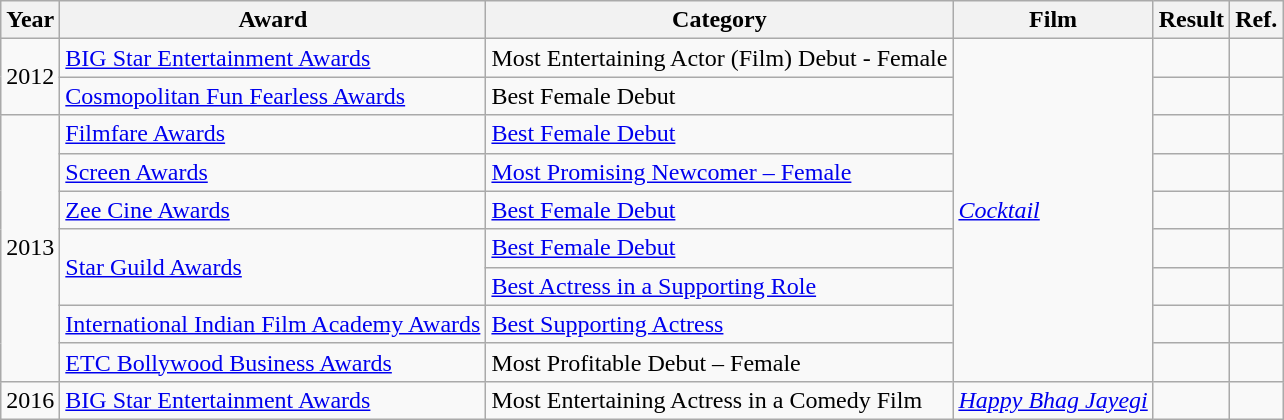<table class="wikitable">
<tr>
<th>Year</th>
<th>Award</th>
<th>Category</th>
<th>Film</th>
<th>Result</th>
<th>Ref.</th>
</tr>
<tr>
<td rowspan="2">2012</td>
<td><a href='#'>BIG Star Entertainment Awards</a></td>
<td>Most Entertaining Actor (Film) Debut - Female</td>
<td rowspan="9"><em><a href='#'>Cocktail</a></em></td>
<td></td>
<td></td>
</tr>
<tr>
<td><a href='#'> Cosmopolitan Fun Fearless Awards</a></td>
<td>Best Female Debut</td>
<td></td>
<td></td>
</tr>
<tr>
<td rowspan="7">2013</td>
<td><a href='#'>Filmfare Awards</a></td>
<td><a href='#'>Best Female Debut</a></td>
<td></td>
<td></td>
</tr>
<tr>
<td><a href='#'>Screen Awards</a></td>
<td><a href='#'>Most Promising Newcomer – Female</a></td>
<td></td>
<td></td>
</tr>
<tr>
<td><a href='#'>Zee Cine Awards</a></td>
<td><a href='#'>Best Female Debut</a></td>
<td></td>
<td></td>
</tr>
<tr>
<td rowspan="2"><a href='#'>Star Guild Awards</a></td>
<td><a href='#'>Best Female Debut</a></td>
<td></td>
<td></td>
</tr>
<tr>
<td><a href='#'>Best Actress in a Supporting Role</a></td>
<td></td>
<td></td>
</tr>
<tr>
<td><a href='#'>International Indian Film Academy Awards</a></td>
<td><a href='#'>Best Supporting Actress</a></td>
<td></td>
<td></td>
</tr>
<tr>
<td><a href='#'>ETC Bollywood Business Awards</a></td>
<td>Most Profitable Debut – Female</td>
<td></td>
<td></td>
</tr>
<tr>
<td>2016</td>
<td><a href='#'>BIG Star Entertainment Awards</a></td>
<td>Most Entertaining Actress in a Comedy Film</td>
<td><em><a href='#'>Happy Bhag Jayegi</a></em></td>
<td></td>
<td></td>
</tr>
</table>
